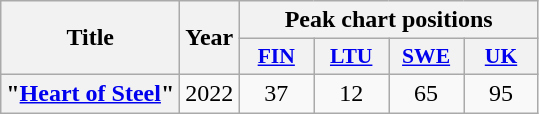<table class="wikitable plainrowheaders" style="text-align:center;">
<tr>
<th scope="col" rowspan="2">Title</th>
<th scope="col" rowspan="2">Year</th>
<th scope="col" colspan="4">Peak chart positions</th>
</tr>
<tr>
<th style="width:3em;font-size:90%;"><a href='#'>FIN</a><br></th>
<th style="width:3em;font-size:90%;"><a href='#'>LTU</a><br></th>
<th style="width:3em;font-size:90%;"><a href='#'>SWE</a><br></th>
<th style="width:3em;font-size:90%;"><a href='#'>UK</a><br></th>
</tr>
<tr>
<th scope="row">"<a href='#'>Heart of Steel</a>"</th>
<td>2022</td>
<td>37</td>
<td>12</td>
<td>65</td>
<td>95</td>
</tr>
</table>
